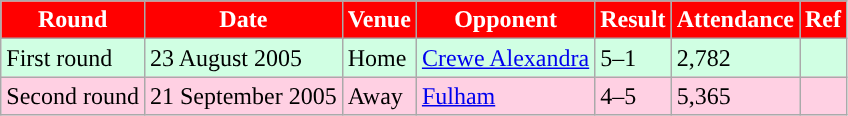<table class="wikitable">
<tr style="color:white;">
<th style="background:#FF0000;">Round</th>
<th style="background:#FF0000;">Date</th>
<th style="background:#FF0000;">Venue</th>
<th style="background:#FF0000;">Opponent</th>
<th style="background:#FF0000;">Result</th>
<th style="background:#FF0000;">Attendance</th>
<th style="background:#FF0000;">Ref</th>
</tr>
<tr style="background-color: #d0ffe3;">
<td>First round</td>
<td>23 August 2005</td>
<td>Home</td>
<td><a href='#'>Crewe Alexandra</a></td>
<td>5–1</td>
<td>2,782</td>
<td></td>
</tr>
<tr style="background-color: #ffd0e3;">
<td>Second round</td>
<td>21 September 2005</td>
<td>Away</td>
<td><a href='#'>Fulham</a></td>
<td>4–5</td>
<td>5,365</td>
<td></td>
</tr>
</table>
